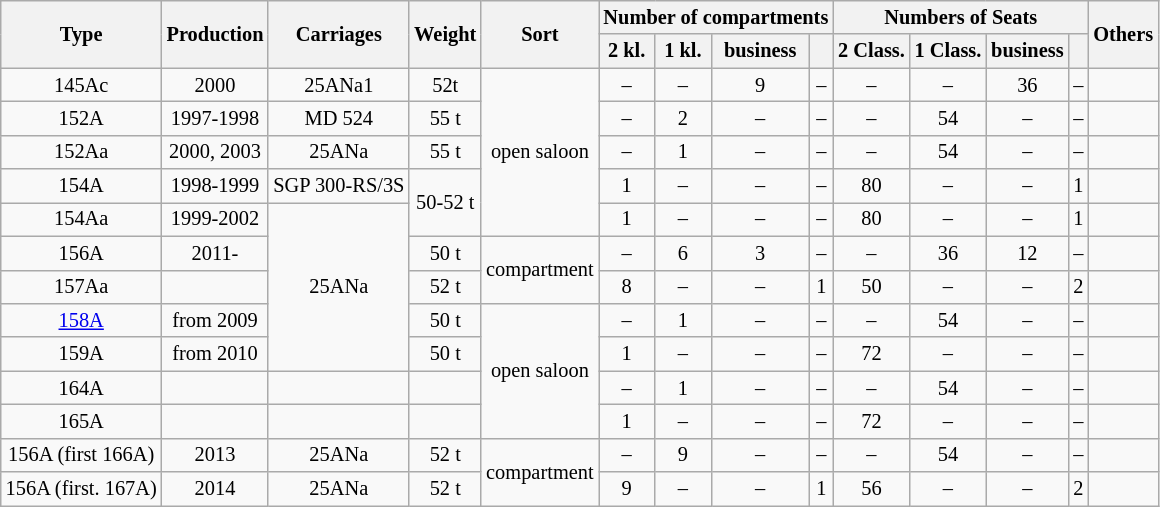<table class="wikitable sortable" style="text-align:center; font-size:85%;">
<tr>
<th rowspan=2>Type</th>
<th rowspan=2>Production</th>
<th rowspan=2>Carriages</th>
<th rowspan=2>Weight</th>
<th rowspan=2>Sort</th>
<th colspan=4>Number of compartments</th>
<th colspan=4>Numbers of Seats</th>
<th rowspan=2>Others</th>
</tr>
<tr>
<th>2 kl.</th>
<th>1 kl.</th>
<th>business</th>
<th></th>
<th>2 Class.</th>
<th>1 Class.</th>
<th>business</th>
<th></th>
</tr>
<tr>
<td>145Ac</td>
<td>2000</td>
<td>25ANa1</td>
<td>52t</td>
<td rowspan="5">open saloon</td>
<td>–</td>
<td>–</td>
<td>9</td>
<td>–</td>
<td>–</td>
<td>–</td>
<td>36</td>
<td>–</td>
<td></td>
</tr>
<tr>
<td>152A</td>
<td>1997-1998</td>
<td>MD 524</td>
<td>55 t</td>
<td>–</td>
<td>2</td>
<td>–</td>
<td>–</td>
<td>–</td>
<td>54</td>
<td>–</td>
<td>–</td>
<td></td>
</tr>
<tr>
<td>152Aa</td>
<td>2000, 2003</td>
<td>25ANa</td>
<td>55 t</td>
<td>–</td>
<td>1</td>
<td>–</td>
<td>–</td>
<td>–</td>
<td>54</td>
<td>–</td>
<td>–</td>
<td></td>
</tr>
<tr>
<td>154A</td>
<td>1998-1999</td>
<td>SGP 300-RS/3S</td>
<td rowspan=2>50-52 t</td>
<td>1</td>
<td>–</td>
<td>–</td>
<td>–</td>
<td>80</td>
<td>–</td>
<td>–</td>
<td>1</td>
<td></td>
</tr>
<tr>
<td>154Aa</td>
<td>1999-2002</td>
<td rowspan="5">25ANa</td>
<td>1</td>
<td>–</td>
<td>–</td>
<td>–</td>
<td>80</td>
<td>–</td>
<td>–</td>
<td>1</td>
<td></td>
</tr>
<tr>
<td>156A</td>
<td>2011-</td>
<td>50 t</td>
<td rowspan="2">compartment</td>
<td>–</td>
<td>6</td>
<td>3</td>
<td>–</td>
<td>–</td>
<td>36</td>
<td>12</td>
<td>–</td>
<td></td>
</tr>
<tr>
<td>157Aa</td>
<td></td>
<td>52 t</td>
<td>8</td>
<td>–</td>
<td>–</td>
<td>1</td>
<td>50</td>
<td>–</td>
<td>–</td>
<td>2</td>
<td></td>
</tr>
<tr>
<td><a href='#'>158A</a></td>
<td>from 2009</td>
<td>50 t</td>
<td rowspan="4">open saloon</td>
<td>–</td>
<td>1</td>
<td>–</td>
<td>–</td>
<td>–</td>
<td>54</td>
<td>–</td>
<td>–</td>
<td></td>
</tr>
<tr>
<td>159A</td>
<td>from 2010</td>
<td>50 t</td>
<td>1</td>
<td>–</td>
<td>–</td>
<td>–</td>
<td>72</td>
<td>–</td>
<td>–</td>
<td>–</td>
<td></td>
</tr>
<tr>
<td>164A</td>
<td></td>
<td></td>
<td></td>
<td>–</td>
<td>1</td>
<td>–</td>
<td>–</td>
<td>–</td>
<td>54</td>
<td>–</td>
<td>–</td>
<td></td>
</tr>
<tr>
<td>165A</td>
<td></td>
<td></td>
<td></td>
<td>1</td>
<td>–</td>
<td>–</td>
<td>–</td>
<td>72</td>
<td>–</td>
<td>–</td>
<td>–</td>
<td></td>
</tr>
<tr>
<td>156A (first 166A)</td>
<td>2013</td>
<td>25ANa</td>
<td>52 t</td>
<td rowspan="2">compartment</td>
<td>–</td>
<td>9</td>
<td>–</td>
<td>–</td>
<td>–</td>
<td>54</td>
<td>–</td>
<td>–</td>
<td></td>
</tr>
<tr>
<td>156A (first. 167A)</td>
<td>2014</td>
<td>25ANa</td>
<td>52 t</td>
<td>9</td>
<td>–</td>
<td>–</td>
<td>1</td>
<td>56</td>
<td>–</td>
<td>–</td>
<td>2</td>
<td></td>
</tr>
</table>
